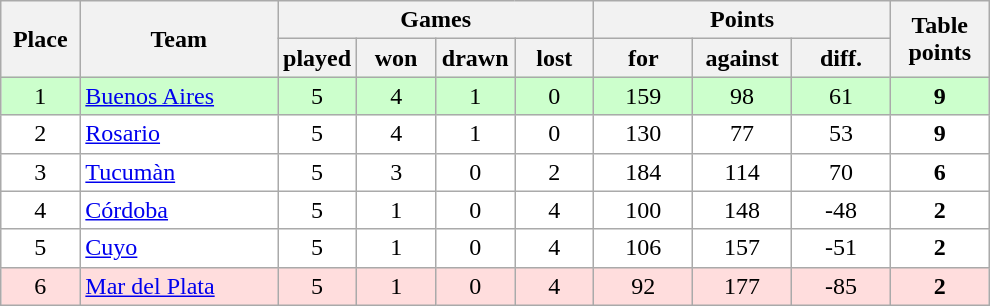<table class="wikitable">
<tr>
<th rowspan=2 width="8%">Place</th>
<th rowspan=2 width="20%">Team</th>
<th colspan=4 width="32%">Games</th>
<th colspan=3 width="30%">Points</th>
<th rowspan=2 width="10%">Table<br>points</th>
</tr>
<tr>
<th width="8%">played</th>
<th width="8%">won</th>
<th width="8%">drawn</th>
<th width="8%">lost</th>
<th width="10%">for</th>
<th width="10%">against</th>
<th width="10%">diff.</th>
</tr>
<tr align=center style="background: #ccffcc;">
<td>1</td>
<td align=left><a href='#'>Buenos Aires</a></td>
<td>5</td>
<td>4</td>
<td>1</td>
<td>0</td>
<td>159</td>
<td>98</td>
<td>61</td>
<td><strong>9</strong></td>
</tr>
<tr align=center style="background: #ffffff;">
<td>2</td>
<td align=left><a href='#'>Rosario</a></td>
<td>5</td>
<td>4</td>
<td>1</td>
<td>0</td>
<td>130</td>
<td>77</td>
<td>53</td>
<td><strong>9</strong></td>
</tr>
<tr align=center style="background: #ffffff;">
<td>3</td>
<td align=left><a href='#'>Tucumàn</a></td>
<td>5</td>
<td>3</td>
<td>0</td>
<td>2</td>
<td>184</td>
<td>114</td>
<td>70</td>
<td><strong>6</strong></td>
</tr>
<tr align=center style="background: #ffffff;">
<td>4</td>
<td align=left><a href='#'>Córdoba</a></td>
<td>5</td>
<td>1</td>
<td>0</td>
<td>4</td>
<td>100</td>
<td>148</td>
<td>-48</td>
<td><strong>2</strong></td>
</tr>
<tr align=center style="background: #ffffff;">
<td>5</td>
<td align=left><a href='#'>Cuyo</a></td>
<td>5</td>
<td>1</td>
<td>0</td>
<td>4</td>
<td>106</td>
<td>157</td>
<td>-51</td>
<td><strong>2</strong></td>
</tr>
<tr align=center style="background: #ffdddd;">
<td>6</td>
<td align=left><a href='#'>Mar del Plata</a></td>
<td>5</td>
<td>1</td>
<td>0</td>
<td>4</td>
<td>92</td>
<td>177</td>
<td>-85</td>
<td><strong>2</strong></td>
</tr>
</table>
